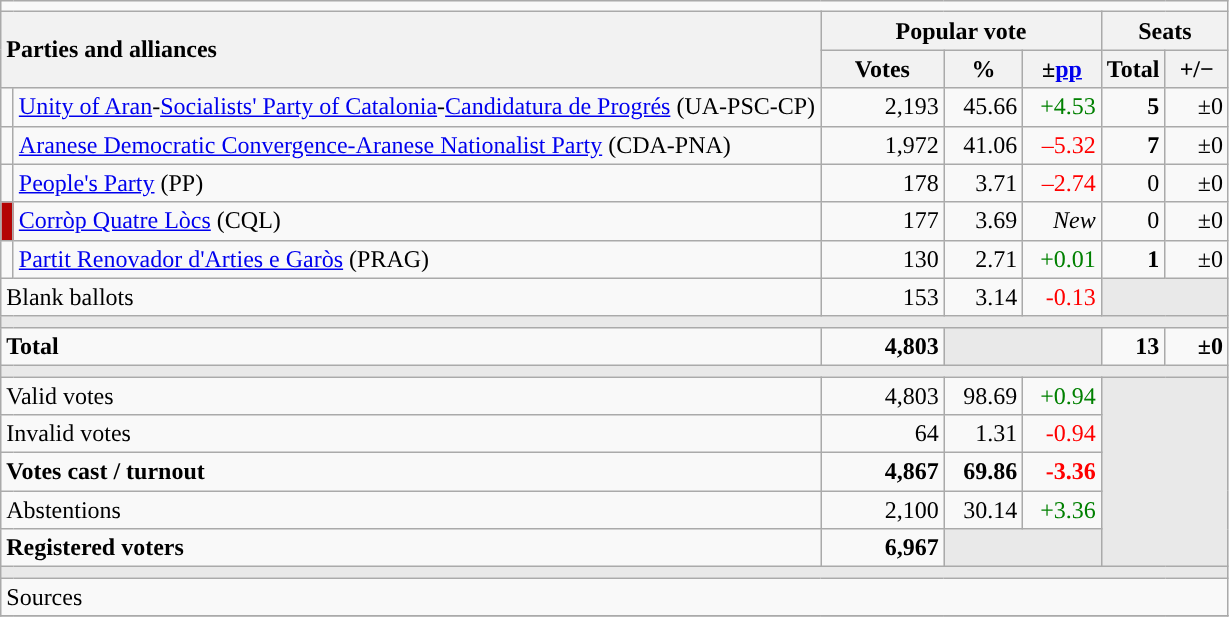<table class="wikitable" style="text-align:right;">
<tr>
<td colspan="7"></td>
</tr>
<tr>
<th colspan="2" rowspan="2" style="text-align:left;" width="525">Parties and alliances</th>
<th colspan="3">Popular vote</th>
<th colspan="2">Seats</th>
</tr>
<tr>
<th width="75">Votes</th>
<th width="45">%</th>
<th width="45">±<a href='#'>pp</a></th>
<th width="35">Total</th>
<th width="35">+/−</th>
</tr>
<tr>
<td width="1" style="color:inherit;background:"></td>
<td align="left"><a href='#'>Unity of Aran</a>-<a href='#'>Socialists' Party of Catalonia</a>-<a href='#'>Candidatura de Progrés</a> (UA-PSC-CP)</td>
<td>2,193</td>
<td>45.66</td>
<td style="color:green;">+4.53</td>
<td><strong>5</strong></td>
<td>±0</td>
</tr>
<tr>
<td style="color:inherit;background:"></td>
<td align="left"><a href='#'>Aranese Democratic Convergence-Aranese Nationalist Party</a> (CDA-PNA)</td>
<td>1,972</td>
<td>41.06</td>
<td style="color:red;">–5.32</td>
<td><strong>7</strong></td>
<td>±0</td>
</tr>
<tr>
<td style="color:inherit;background:"></td>
<td align="left"><a href='#'>People's Party</a> (PP)</td>
<td>178</td>
<td>3.71</td>
<td style="color:red;">–2.74</td>
<td>0</td>
<td>±0</td>
</tr>
<tr>
<td style="color:inherit;background:#B40404"></td>
<td align="left"><a href='#'>Corròp Quatre Lòcs</a> (CQL)</td>
<td>177</td>
<td>3.69</td>
<td><em>New</em></td>
<td>0</td>
<td>±0</td>
</tr>
<tr>
<td style="color:inherit;background:"></td>
<td align="left"><a href='#'>Partit Renovador d'Arties e Garòs</a> (PRAG)</td>
<td>130</td>
<td>2.71</td>
<td style="color:green;">+0.01</td>
<td><strong>1</strong></td>
<td>±0</td>
</tr>
<tr>
<td colspan="2" align="left">Blank ballots</td>
<td>153</td>
<td>3.14</td>
<td style="color:red;">-0.13</td>
<td colspan="2" bgcolor="#E9E9E9"></td>
</tr>
<tr>
<td colspan="7" bgcolor="#E9E9E9"></td>
</tr>
<tr style="font-weight:bold;">
<td colspan="2" align="left">Total</td>
<td>4,803</td>
<td colspan="2" bgcolor="#E9E9E9"></td>
<td>13</td>
<td>±0</td>
</tr>
<tr>
<td colspan="7" bgcolor="#E9E9E9"></td>
</tr>
<tr>
<td colspan="2" align="left">Valid votes</td>
<td>4,803</td>
<td>98.69</td>
<td style="color:green;">+0.94</td>
<td colspan="2" rowspan="5" bgcolor="#E9E9E9"></td>
</tr>
<tr>
<td colspan="2" align="left">Invalid votes</td>
<td>64</td>
<td>1.31</td>
<td style="color:red;">-0.94</td>
</tr>
<tr style="font-weight:bold;">
<td colspan="2" align="left">Votes cast / turnout</td>
<td>4,867</td>
<td>69.86</td>
<td style="color:red;">-3.36</td>
</tr>
<tr>
<td colspan="2" align="left">Abstentions</td>
<td>2,100</td>
<td>30.14</td>
<td style="color:green;">+3.36</td>
</tr>
<tr style="font-weight:bold;">
<td colspan="2" align="left">Registered voters</td>
<td>6,967</td>
<td colspan="2" bgcolor="#E9E9E9"></td>
</tr>
<tr>
<td colspan="7" bgcolor="#E9E9E9"></td>
</tr>
<tr>
<td colspan="7" align="left">Sources</td>
</tr>
<tr>
</tr>
</table>
